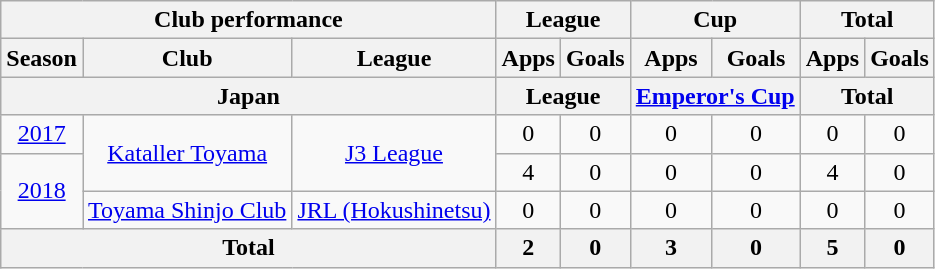<table class="wikitable" style="text-align:center;">
<tr>
<th colspan=3>Club performance</th>
<th colspan=2>League</th>
<th colspan=2>Cup</th>
<th colspan=2>Total</th>
</tr>
<tr>
<th>Season</th>
<th>Club</th>
<th>League</th>
<th>Apps</th>
<th>Goals</th>
<th>Apps</th>
<th>Goals</th>
<th>Apps</th>
<th>Goals</th>
</tr>
<tr>
<th colspan=3>Japan</th>
<th colspan=2>League</th>
<th colspan=2><a href='#'>Emperor's Cup</a></th>
<th colspan=2>Total</th>
</tr>
<tr>
<td><a href='#'>2017</a></td>
<td rowspan="2"><a href='#'>Kataller Toyama</a></td>
<td rowspan="2"><a href='#'>J3 League</a></td>
<td>0</td>
<td>0</td>
<td>0</td>
<td>0</td>
<td>0</td>
<td>0</td>
</tr>
<tr>
<td rowspan="2"><a href='#'>2018</a></td>
<td>4</td>
<td>0</td>
<td>0</td>
<td>0</td>
<td>4</td>
<td>0</td>
</tr>
<tr>
<td><a href='#'>Toyama Shinjo Club</a></td>
<td><a href='#'>JRL (Hokushinetsu)</a></td>
<td>0</td>
<td>0</td>
<td>0</td>
<td>0</td>
<td>0</td>
<td>0</td>
</tr>
<tr>
<th colspan=3>Total</th>
<th>2</th>
<th>0</th>
<th>3</th>
<th>0</th>
<th>5</th>
<th>0</th>
</tr>
</table>
